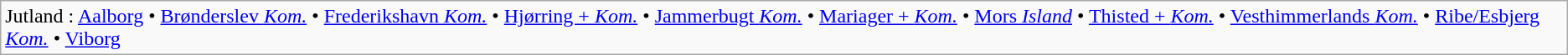<table class="wikitable">
<tr>
<td>Jutland : <a href='#'>Aalborg</a> • <a href='#'>Brønderslev <em>Kom.</em></a> • <a href='#'>Frederikshavn <em>Kom.</em></a> • <a href='#'>Hjørring + <em>Kom.</em></a> • <a href='#'>Jammerbugt <em>Kom.</em></a> • <a href='#'>Mariager + <em>Kom.</em></a> • <a href='#'>Mors <em>Island</em></a> • <a href='#'>Thisted + <em>Kom.</em></a> • <a href='#'>Vesthimmerlands <em>Kom.</em></a> • <a href='#'>Ribe/Esbjerg <em>Kom.</em></a> • <a href='#'>Viborg</a></td>
</tr>
</table>
